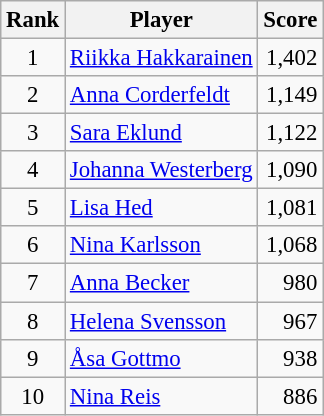<table class="wikitable" style="font-size:95%;">
<tr>
<th>Rank</th>
<th>Player</th>
<th>Score</th>
</tr>
<tr>
<td align=center>1</td>
<td> <a href='#'>Riikka Hakkarainen</a></td>
<td align=right>1,402</td>
</tr>
<tr>
<td align=center>2</td>
<td> <a href='#'>Anna Corderfeldt</a></td>
<td align=right>1,149</td>
</tr>
<tr>
<td align=center>3</td>
<td> <a href='#'>Sara Eklund</a></td>
<td align=right>1,122</td>
</tr>
<tr>
<td align=center>4</td>
<td> <a href='#'>Johanna Westerberg</a></td>
<td align=right>1,090</td>
</tr>
<tr>
<td align=center>5</td>
<td> <a href='#'>Lisa Hed</a></td>
<td align=right>1,081</td>
</tr>
<tr>
<td align=center>6</td>
<td> <a href='#'>Nina Karlsson</a></td>
<td align=right>1,068</td>
</tr>
<tr>
<td align=center>7</td>
<td> <a href='#'>Anna Becker</a></td>
<td align=right>980</td>
</tr>
<tr>
<td align=center>8</td>
<td> <a href='#'>Helena Svensson</a></td>
<td align=right>967</td>
</tr>
<tr>
<td align=center>9</td>
<td> <a href='#'>Åsa Gottmo</a></td>
<td align=right>938</td>
</tr>
<tr>
<td align=center>10</td>
<td> <a href='#'>Nina Reis</a></td>
<td align=right>886</td>
</tr>
</table>
